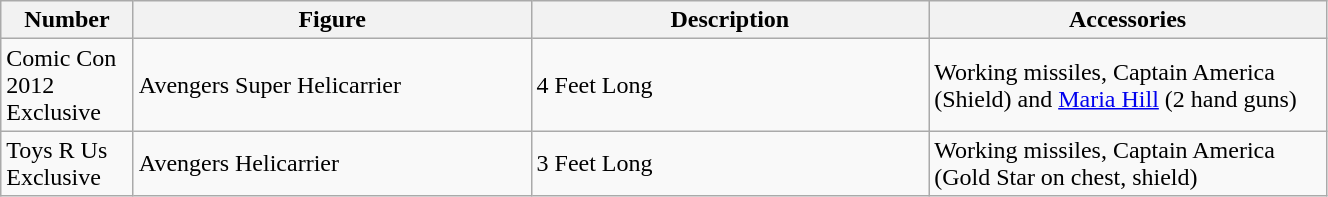<table class="wikitable" width="70%">
<tr>
<th width=10%>Number</th>
<th width=30%>Figure</th>
<th width=30%>Description</th>
<th width=30%>Accessories</th>
</tr>
<tr>
<td>Comic Con 2012 Exclusive</td>
<td>Avengers Super Helicarrier</td>
<td>4 Feet Long</td>
<td>Working missiles, Captain America (Shield) and <a href='#'>Maria Hill</a> (2 hand guns)</td>
</tr>
<tr>
<td>Toys R Us Exclusive</td>
<td>Avengers Helicarrier</td>
<td>3 Feet Long</td>
<td>Working missiles, Captain America (Gold Star on chest, shield)</td>
</tr>
</table>
